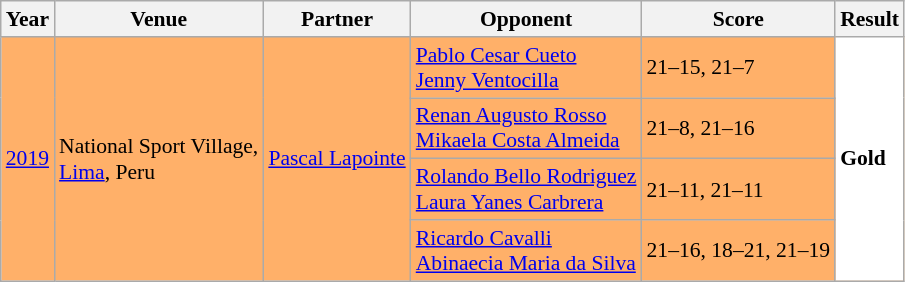<table class="sortable wikitable" style="font-size: 90%;">
<tr>
<th>Year</th>
<th>Venue</th>
<th>Partner</th>
<th>Opponent</th>
<th>Score</th>
<th>Result</th>
</tr>
<tr style="background:#FFB069">
<td rowspan="4" align="center"><a href='#'>2019</a></td>
<td rowspan="4" align="left">National Sport Village,<br><a href='#'>Lima</a>, Peru</td>
<td rowspan="4" align="left"> <a href='#'>Pascal Lapointe</a></td>
<td> <a href='#'>Pablo Cesar Cueto</a><br> <a href='#'>Jenny Ventocilla</a></td>
<td>21–15, 21–7</td>
<td rowspan="4" style="text-align:left; background:white"> <strong>Gold</strong></td>
</tr>
<tr style="background:#FFB069">
<td> <a href='#'>Renan Augusto Rosso</a><br> <a href='#'>Mikaela Costa Almeida</a></td>
<td>21–8, 21–16</td>
</tr>
<tr style="background:#FFB069">
<td> <a href='#'>Rolando Bello Rodriguez</a><br> <a href='#'>Laura Yanes Carbrera</a></td>
<td>21–11, 21–11</td>
</tr>
<tr style="background:#FFB069">
<td> <a href='#'>Ricardo Cavalli</a><br> <a href='#'>Abinaecia Maria da Silva</a></td>
<td>21–16, 18–21, 21–19</td>
</tr>
</table>
